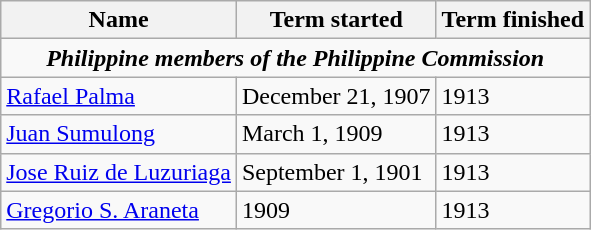<table class=wikitable>
<tr>
<th>Name</th>
<th>Term started</th>
<th>Term finished</th>
</tr>
<tr>
<td colspan=4 align=center><strong><em>Philippine members of the Philippine Commission</em></strong></td>
</tr>
<tr>
<td><a href='#'>Rafael Palma</a></td>
<td>December 21, 1907</td>
<td>1913</td>
</tr>
<tr>
<td><a href='#'>Juan Sumulong</a></td>
<td>March 1, 1909</td>
<td>1913</td>
</tr>
<tr>
<td><a href='#'>Jose Ruiz de Luzuriaga</a></td>
<td>September 1, 1901</td>
<td>1913</td>
</tr>
<tr>
<td><a href='#'>Gregorio S. Araneta</a></td>
<td>1909</td>
<td>1913</td>
</tr>
</table>
